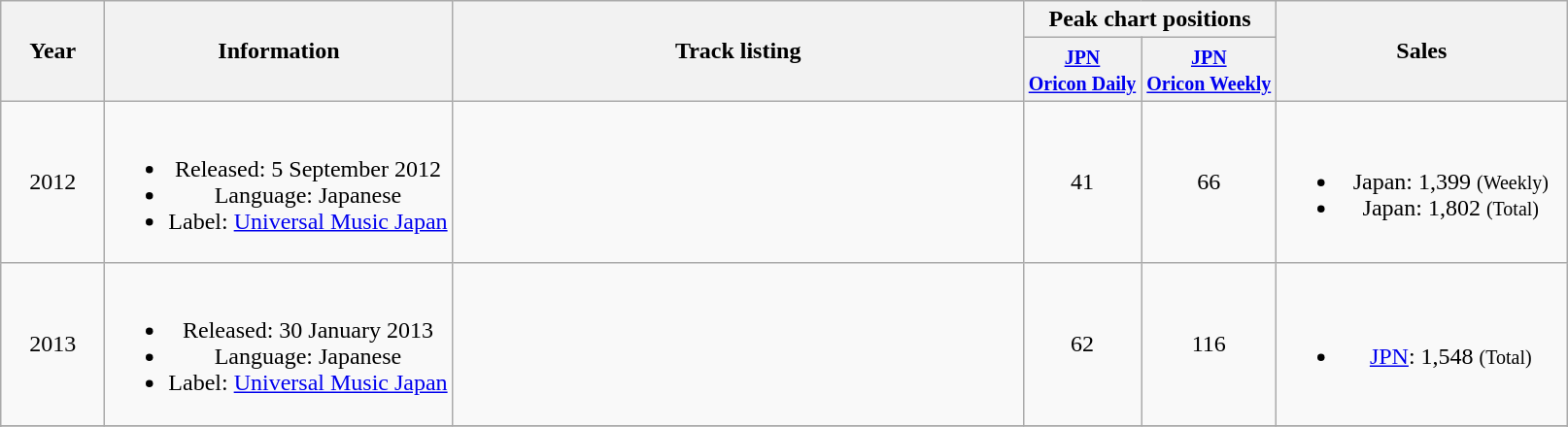<table class="wikitable" style="text-align:center;">
<tr>
<th rowspan="2" style="width:4em;">Year</th>
<th rowspan="2">Information</th>
<th rowspan="2" style="width:24em;">Track listing</th>
<th colspan="2">Peak chart positions</th>
<th rowspan="2" style="width:12em;">Sales</th>
</tr>
<tr>
<th><small><a href='#'>JPN <br>Oricon Daily</a></small></th>
<th><small><a href='#'>JPN <br>Oricon Weekly</a></small></th>
</tr>
<tr>
<td>2012</td>
<td><br><ul><li>Released: 5 September 2012</li><li>Language: Japanese</li><li>Label: <a href='#'>Universal Music Japan</a></li></ul></td>
<td style="font-size: 100%;"></td>
<td>41</td>
<td>66</td>
<td><br><ul><li>Japan: 1,399 <small>(Weekly)</small></li><li>Japan: 1,802 <small>(Total)</small></li></ul></td>
</tr>
<tr>
<td>2013</td>
<td><br><ul><li>Released: 30 January 2013</li><li>Language: Japanese</li><li>Label: <a href='#'>Universal Music Japan</a></li></ul></td>
<td style="font-size: 100%;"></td>
<td>62</td>
<td>116</td>
<td><br><ul><li><a href='#'>JPN</a>: 1,548 <small>(Total)</small></li></ul></td>
</tr>
<tr>
</tr>
<tr>
</tr>
</table>
